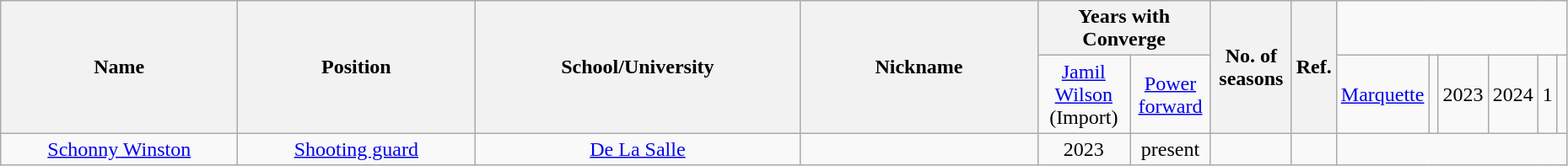<table class="wikitable sortable" style="text-align:center" width="98%">
<tr>
<th style="width:180px;" rowspan="2">Name</th>
<th style="width:180px;" rowspan="2">Position</th>
<th style="width:250px;" rowspan="2">School/University</th>
<th style="width:180px;" rowspan="2">Nickname</th>
<th style="width:180px; text-align:center;" colspan="2">Years with Converge</th>
<th rowspan="2">No. of seasons</th>
<th rowspan="2"; class=unsortable>Ref.</th>
</tr>
<tr>
<td><a href='#'>Jamil Wilson</a> (Import)</td>
<td><a href='#'>Power forward</a></td>
<td><a href='#'>Marquette</a></td>
<td></td>
<td>2023</td>
<td>2024</td>
<td>1</td>
<td></td>
</tr>
<tr>
<td><a href='#'>Schonny Winston</a></td>
<td><a href='#'>Shooting guard</a></td>
<td><a href='#'>De La Salle</a></td>
<td></td>
<td>2023</td>
<td>present</td>
<td></td>
<td></td>
</tr>
</table>
